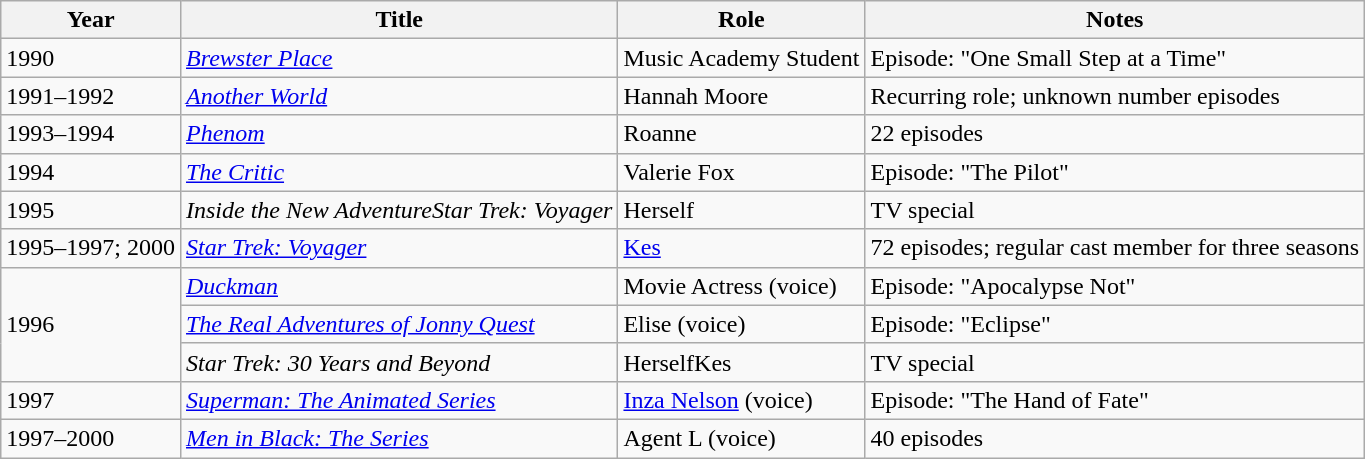<table class="wikitable">
<tr>
<th>Year</th>
<th>Title</th>
<th>Role</th>
<th>Notes</th>
</tr>
<tr>
<td>1990</td>
<td><em><a href='#'>Brewster Place</a></em></td>
<td>Music Academy Student</td>
<td>Episode: "One Small Step at a Time"</td>
</tr>
<tr>
<td>1991–1992</td>
<td><em><a href='#'>Another World</a></em></td>
<td>Hannah Moore</td>
<td>Recurring role; unknown number episodes</td>
</tr>
<tr>
<td>1993–1994</td>
<td><em><a href='#'>Phenom</a></em></td>
<td>Roanne</td>
<td>22 episodes</td>
</tr>
<tr>
<td>1994</td>
<td><em><a href='#'>The Critic</a></em></td>
<td>Valerie Fox</td>
<td>Episode: "The Pilot"</td>
</tr>
<tr>
<td>1995</td>
<td><em>Inside the New AdventureStar Trek: Voyager</em></td>
<td>Herself</td>
<td>TV special</td>
</tr>
<tr>
<td>1995–1997; 2000</td>
<td><em><a href='#'>Star Trek: Voyager</a></em></td>
<td><a href='#'>Kes</a></td>
<td>72 episodes; regular cast member for three seasons</td>
</tr>
<tr>
<td rowspan="3">1996</td>
<td><em><a href='#'>Duckman</a></em></td>
<td>Movie Actress (voice)</td>
<td>Episode: "Apocalypse Not"</td>
</tr>
<tr>
<td><em><a href='#'>The Real Adventures of Jonny Quest</a></em></td>
<td>Elise (voice)</td>
<td>Episode: "Eclipse"</td>
</tr>
<tr>
<td><em>Star Trek: 30 Years and Beyond</em></td>
<td>HerselfKes</td>
<td>TV special</td>
</tr>
<tr>
<td>1997</td>
<td><em><a href='#'>Superman: The Animated Series</a></em></td>
<td><a href='#'>Inza Nelson</a> (voice)</td>
<td>Episode: "The Hand of Fate"</td>
</tr>
<tr>
<td>1997–2000</td>
<td><em><a href='#'>Men in Black: The Series</a></em></td>
<td>Agent L (voice)</td>
<td>40 episodes</td>
</tr>
</table>
